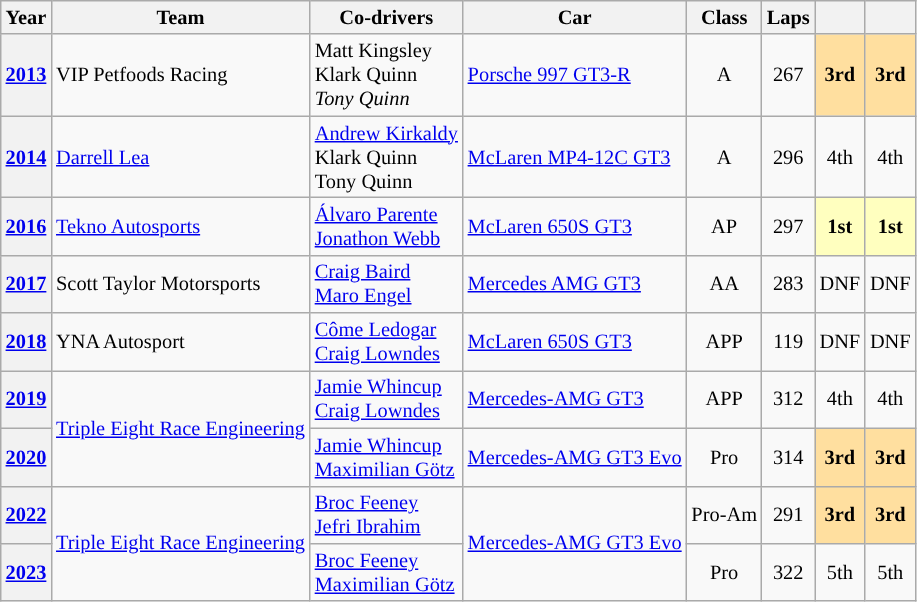<table class="wikitable" style="font-size:85%; text-align:center">
<tr>
<th>Year</th>
<th>Team</th>
<th>Co-drivers</th>
<th>Car</th>
<th>Class</th>
<th>Laps</th>
<th></th>
<th></th>
</tr>
<tr>
<th><a href='#'>2013</a></th>
<td align="left">VIP Petfoods Racing</td>
<td align="left"> Matt Kingsley<br> Klark Quinn<br> <em>Tony Quinn</em></td>
<td align="left"><a href='#'>Porsche 997 GT3-R</a></td>
<td>A</td>
<td>267</td>
<td style="background:#ffdf9f"><strong>3rd</strong></td>
<td style="background:#ffdf9f"><strong>3rd</strong></td>
</tr>
<tr>
<th><a href='#'>2014</a></th>
<td align="left"><a href='#'>Darrell Lea</a></td>
<td align="left"> <a href='#'>Andrew Kirkaldy</a><br> Klark Quinn<br> Tony Quinn</td>
<td align="left"><a href='#'>McLaren MP4-12C GT3</a></td>
<td>A</td>
<td>296</td>
<td>4th</td>
<td>4th</td>
</tr>
<tr>
<th><a href='#'>2016</a></th>
<td align="left"><a href='#'>Tekno Autosports</a></td>
<td align="left"> <a href='#'>Álvaro Parente</a><br> <a href='#'>Jonathon Webb</a></td>
<td align="left"><a href='#'>McLaren 650S GT3</a></td>
<td>AP</td>
<td>297</td>
<td style="background:#ffffbf"><strong>1st</strong></td>
<td style="background:#ffffbf"><strong>1st</strong></td>
</tr>
<tr>
<th><a href='#'>2017</a></th>
<td align="left">Scott Taylor Motorsports</td>
<td align="left"> <a href='#'>Craig Baird</a><br> <a href='#'>Maro Engel</a></td>
<td align="left"><a href='#'>Mercedes AMG GT3</a></td>
<td>AA</td>
<td>283</td>
<td>DNF</td>
<td>DNF</td>
</tr>
<tr>
<th><a href='#'>2018</a></th>
<td align="left">YNA Autosport</td>
<td align="left"> <a href='#'>Côme Ledogar</a><br> <a href='#'>Craig Lowndes</a></td>
<td align="left"><a href='#'>McLaren 650S GT3</a></td>
<td>APP</td>
<td>119</td>
<td>DNF</td>
<td>DNF</td>
</tr>
<tr>
<th><a href='#'>2019</a></th>
<td rowspan="2" align="left"> <a href='#'>Triple Eight Race Engineering</a></td>
<td align="left"> <a href='#'>Jamie Whincup</a><br> <a href='#'>Craig Lowndes</a></td>
<td align="left"><a href='#'>Mercedes-AMG GT3</a></td>
<td>APP</td>
<td>312</td>
<td>4th</td>
<td>4th</td>
</tr>
<tr>
<th><a href='#'>2020</a></th>
<td align="left"> <a href='#'>Jamie Whincup</a><br> <a href='#'>Maximilian Götz</a></td>
<td align="left"><a href='#'>Mercedes-AMG GT3 Evo</a></td>
<td>Pro</td>
<td>314</td>
<td style="background:#ffdf9f"><strong>3rd</strong></td>
<td style="background:#ffdf9f"><strong>3rd</strong></td>
</tr>
<tr>
<th><a href='#'>2022</a></th>
<td rowspan="2" align="left"> <a href='#'>Triple Eight Race Engineering</a></td>
<td align="left"> <a href='#'>Broc Feeney</a><br> <a href='#'>Jefri Ibrahim</a></td>
<td rowspan="2" align="left"><a href='#'>Mercedes-AMG GT3 Evo</a></td>
<td>Pro-Am</td>
<td>291</td>
<td style="background:#ffdf9f"><strong>3rd</strong></td>
<td style="background:#ffdf9f"><strong>3rd</strong></td>
</tr>
<tr>
<th><a href='#'>2023</a></th>
<td align="left"> <a href='#'>Broc Feeney</a><br> <a href='#'>Maximilian Götz</a></td>
<td>Pro</td>
<td>322</td>
<td>5th</td>
<td>5th</td>
</tr>
</table>
